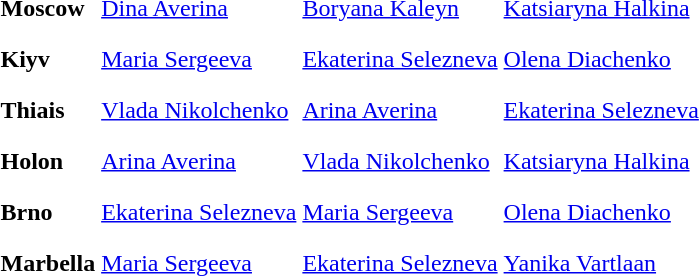<table>
<tr>
<th scope=row style="text-align:left">Moscow</th>
<td style="height:30px;"> <a href='#'>Dina Averina</a></td>
<td style="height:30px;"> <a href='#'>Boryana Kaleyn</a></td>
<td style="height:30px;"> <a href='#'>Katsiaryna Halkina</a></td>
</tr>
<tr>
<th scope=row style="text-align:left">Kiyv</th>
<td style="height:30px;"> <a href='#'>Maria Sergeeva</a></td>
<td style="height:30px;"> <a href='#'>Ekaterina Selezneva</a></td>
<td style="height:30px;"> <a href='#'>Olena Diachenko</a></td>
</tr>
<tr>
<th scope=row style="text-align:left">Thiais</th>
<td style="height:30px;"> <a href='#'>Vlada Nikolchenko</a></td>
<td style="height:30px;"> <a href='#'>Arina Averina</a></td>
<td style="height:30px;"> <a href='#'>Ekaterina Selezneva</a></td>
</tr>
<tr>
<th scope=row style="text-align:left">Holon</th>
<td style="height:30px;"> <a href='#'>Arina Averina</a></td>
<td style="height:30px;"> <a href='#'>Vlada Nikolchenko</a></td>
<td style="height:30px;"> <a href='#'>Katsiaryna Halkina</a></td>
</tr>
<tr>
<th scope=row style="text-align:left">Brno</th>
<td style="height:30px;"> <a href='#'>Ekaterina Selezneva</a></td>
<td style="height:30px;"> <a href='#'>Maria Sergeeva</a></td>
<td style="height:30px;"> <a href='#'>Olena Diachenko</a></td>
</tr>
<tr>
<th scope=row style="text-align:left">Marbella</th>
<td style="height:30px;"> <a href='#'>Maria Sergeeva</a></td>
<td style="height:30px;"> <a href='#'>Ekaterina Selezneva</a></td>
<td style="height:30px;"> <a href='#'>Yanika Vartlaan</a></td>
</tr>
<tr>
</tr>
</table>
